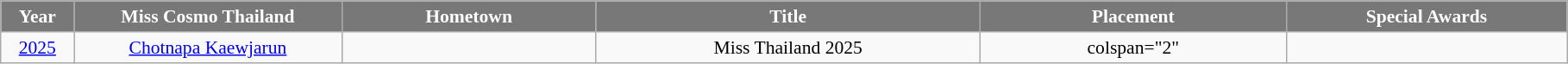<table class="wikitable sortable" style="font-size: 90%; text-align:center">
<tr>
<th width="50" style="background-color:#787878;color:#FFFFFF;">Year</th>
<th width="200" style="background-color:#787878;color:#FFFFFF;">Miss Cosmo Thailand</th>
<th width="190" style="background-color:#787878;color:#FFFFFF;">Hometown</th>
<th width="290" style="background-color:#787878;color:#FFFFFF;">Title</th>
<th width="230" style="background-color:#787878;color:#FFFFFF;">Placement</th>
<th width="210" style="background-color:#787878;color:#FFFFFF;">Special Awards</th>
</tr>
<tr>
<td><a href='#'>2025</a></td>
<td><a href='#'>Chotnapa Kaewjarun</a></td>
<td></td>
<td>Miss Thailand 2025</td>
<td>colspan="2" </td>
</tr>
</table>
